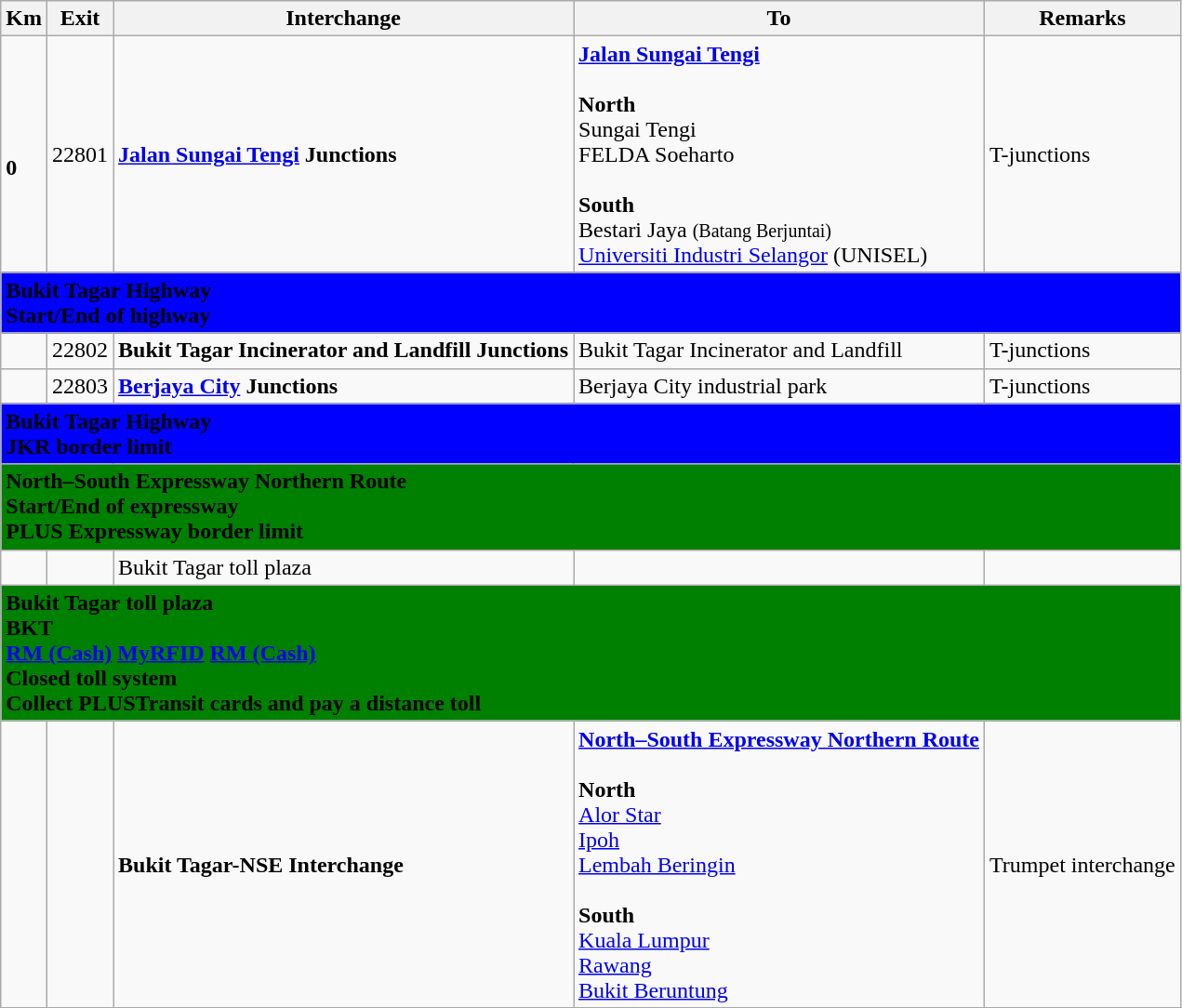<table class="wikitable">
<tr>
<th>Km</th>
<th>Exit</th>
<th>Interchange</th>
<th>To</th>
<th>Remarks</th>
</tr>
<tr>
<td><br><strong>0</strong></td>
<td>22801</td>
<td><strong><a href='#'>Jalan Sungai Tengi</a> Junctions</strong></td>
<td> <strong><a href='#'>Jalan Sungai Tengi</a></strong><br><br><strong>North</strong><br>Sungai Tengi<br>FELDA Soeharto<br><br><strong>South</strong><br>Bestari Jaya <small>(Batang Berjuntai)</small><br><a href='#'>Universiti Industri Selangor</a> (UNISEL) </td>
<td>T-junctions</td>
</tr>
<tr>
<td style="width:600px" colspan="6" style="text-align:center" bgcolor="blue"><strong><span> Bukit Tagar Highway<br>Start/End of highway</span></strong></td>
</tr>
<tr>
<td></td>
<td>22802</td>
<td><strong>Bukit Tagar Incinerator and Landfill Junctions</strong></td>
<td>Bukit Tagar Incinerator and Landfill</td>
<td>T-junctions</td>
</tr>
<tr>
<td></td>
<td>22803</td>
<td><strong><a href='#'>Berjaya City</a> Junctions</strong></td>
<td>Berjaya City industrial park</td>
<td>T-junctions</td>
</tr>
<tr>
<td style="width:600px" colspan="6" style="text-align:center" bgcolor="blue"><strong><span> Bukit Tagar Highway<br>JKR border limit</span></strong></td>
</tr>
<tr>
<td style="width:600px" colspan="6" style="text-align:center" bgcolor="green"><strong><span>  North–South Expressway Northern Route<br>Start/End of expressway<br>PLUS Expressway border limit</span></strong></td>
</tr>
<tr>
<td></td>
<td></td>
<td> Bukit Tagar toll plaza</td>
<td>   </td>
<td></td>
</tr>
<tr>
<td style="width:600px" colspan="6" style="text-align:center" bgcolor="green"><strong><span>Bukit Tagar toll plaza<br>BKT<br><a href='#'><span>RM (Cash)</span></a>   <a href='#'><span>My</span><span>RFID</span></a>   <a href='#'><span>RM (Cash)</span></a><br>Closed toll system<br>Collect PLUSTransit cards and pay a distance toll</span></strong></td>
</tr>
<tr>
<td></td>
<td></td>
<td><strong>Bukit Tagar-NSE Interchange</strong></td>
<td>  <strong><a href='#'>North–South Expressway Northern Route</a></strong><br><br><strong>North</strong><br><a href='#'>Alor Star</a><br><a href='#'>Ipoh</a><br><a href='#'>Lembah Beringin</a><br><br><strong>South</strong><br><a href='#'>Kuala Lumpur</a><br><a href='#'>Rawang</a><br><a href='#'>Bukit Beruntung</a></td>
<td>Trumpet interchange</td>
</tr>
</table>
